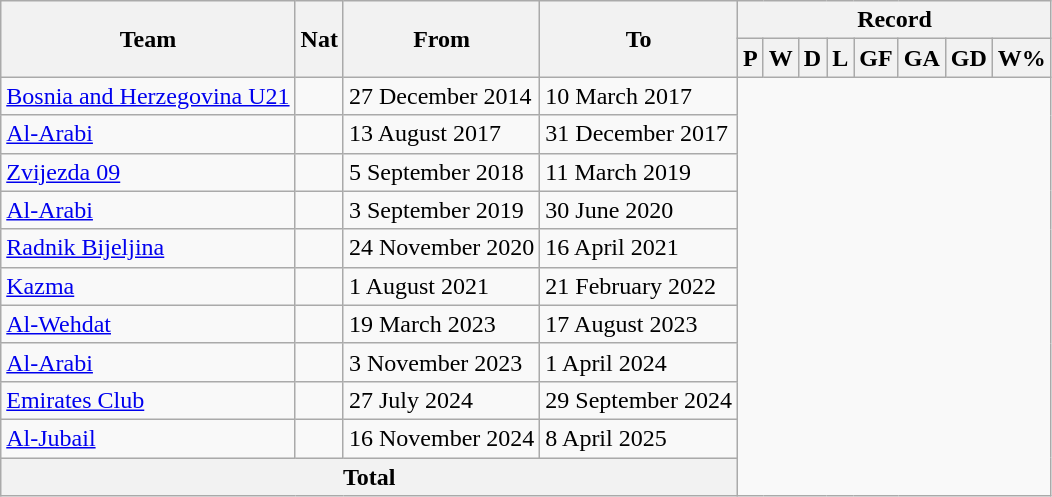<table class="wikitable" style="text-align:center">
<tr>
<th rowspan="2">Team</th>
<th rowspan="2">Nat</th>
<th rowspan="2">From</th>
<th rowspan="2">To</th>
<th colspan="8">Record</th>
</tr>
<tr>
<th>P</th>
<th>W</th>
<th>D</th>
<th>L</th>
<th>GF</th>
<th>GA</th>
<th>GD</th>
<th>W%</th>
</tr>
<tr>
<td align=left><a href='#'>Bosnia and Herzegovina U21</a></td>
<td></td>
<td align=left>27 December 2014</td>
<td align=left>10 March 2017<br></td>
</tr>
<tr>
<td align=left><a href='#'>Al-Arabi</a></td>
<td></td>
<td align=left>13 August 2017</td>
<td align=left>31 December 2017<br></td>
</tr>
<tr>
<td align=left><a href='#'>Zvijezda 09</a></td>
<td></td>
<td align=left>5 September 2018</td>
<td align=left>11 March 2019<br></td>
</tr>
<tr>
<td align=left><a href='#'>Al-Arabi</a></td>
<td></td>
<td align=left>3 September 2019</td>
<td align=left>30 June 2020<br></td>
</tr>
<tr>
<td align=left><a href='#'>Radnik Bijeljina</a></td>
<td></td>
<td align=left>24 November 2020</td>
<td align=left>16 April 2021<br></td>
</tr>
<tr>
<td align=left><a href='#'>Kazma</a></td>
<td></td>
<td align=left>1 August 2021</td>
<td align=left>21 February 2022<br></td>
</tr>
<tr>
<td align=left><a href='#'>Al-Wehdat</a></td>
<td></td>
<td align=left>19 March 2023</td>
<td align=left>17 August 2023<br></td>
</tr>
<tr>
<td align=left><a href='#'>Al-Arabi</a></td>
<td></td>
<td align=left>3 November 2023</td>
<td align=left>1 April 2024<br></td>
</tr>
<tr>
<td align=left><a href='#'>Emirates Club</a></td>
<td></td>
<td align=left>27 July 2024</td>
<td align=left>29 September 2024<br></td>
</tr>
<tr>
<td align=left><a href='#'>Al-Jubail</a></td>
<td></td>
<td align=left>16 November 2024</td>
<td align=left>8 April 2025<br></td>
</tr>
<tr>
<th colspan="4">Total<br></th>
</tr>
</table>
